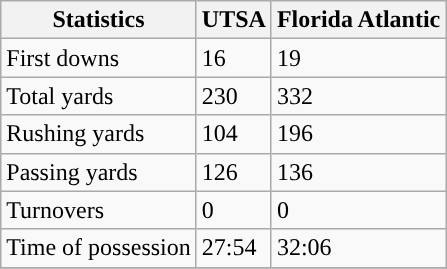<table class="wikitable">
<tr>
<th>Statistics</th>
<th>UTSA</th>
<th>Florida Atlantic</th>
</tr>
<tr>
<td>First downs</td>
<td>16</td>
<td>19</td>
</tr>
<tr>
<td>Total yards</td>
<td>230</td>
<td>332</td>
</tr>
<tr>
<td>Rushing yards</td>
<td>104</td>
<td>196</td>
</tr>
<tr>
<td>Passing yards</td>
<td>126</td>
<td>136</td>
</tr>
<tr>
<td>Turnovers</td>
<td>0</td>
<td>0</td>
</tr>
<tr>
<td>Time of possession</td>
<td>27:54</td>
<td>32:06</td>
</tr>
<tr>
</tr>
</table>
